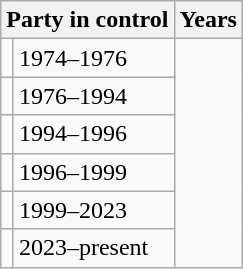<table class="wikitable">
<tr>
<th colspan="2">Party in control</th>
<th>Years</th>
</tr>
<tr>
<td></td>
<td>1974–1976</td>
</tr>
<tr>
<td></td>
<td>1976–1994</td>
</tr>
<tr>
<td></td>
<td>1994–1996</td>
</tr>
<tr>
<td></td>
<td>1996–1999</td>
</tr>
<tr>
<td></td>
<td>1999–2023</td>
</tr>
<tr>
<td></td>
<td>2023–present</td>
</tr>
</table>
